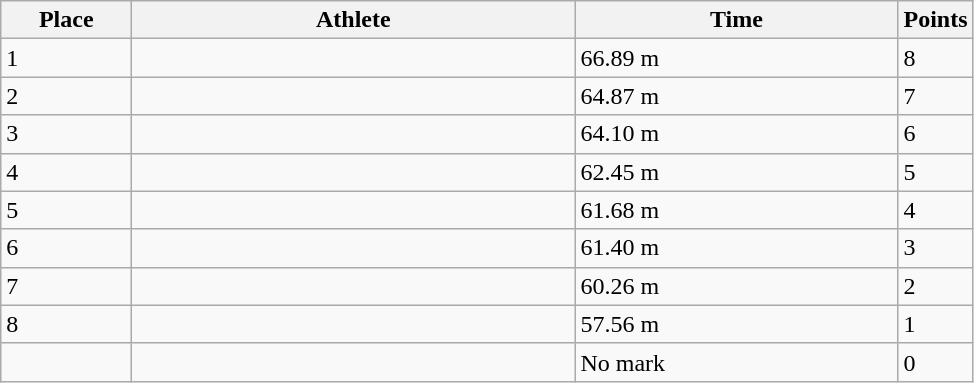<table class=wikitable>
<tr>
<th style="width:5em">Place</th>
<th style="width:18em">Athlete</th>
<th style="width:13em">Time</th>
<th>Points</th>
</tr>
<tr>
<td>1</td>
<td></td>
<td>66.89 m </td>
<td>8</td>
</tr>
<tr>
<td>2</td>
<td></td>
<td>64.87 m </td>
<td>7</td>
</tr>
<tr>
<td>3</td>
<td></td>
<td>64.10 m</td>
<td>6</td>
</tr>
<tr>
<td>4</td>
<td></td>
<td>62.45 m</td>
<td>5</td>
</tr>
<tr>
<td>5</td>
<td></td>
<td>61.68 m</td>
<td>4</td>
</tr>
<tr>
<td>6</td>
<td></td>
<td>61.40 m</td>
<td>3</td>
</tr>
<tr>
<td>7</td>
<td></td>
<td>60.26 m</td>
<td>2</td>
</tr>
<tr>
<td>8</td>
<td></td>
<td>57.56 m</td>
<td>1</td>
</tr>
<tr>
<td></td>
<td></td>
<td>No mark</td>
<td>0</td>
</tr>
</table>
